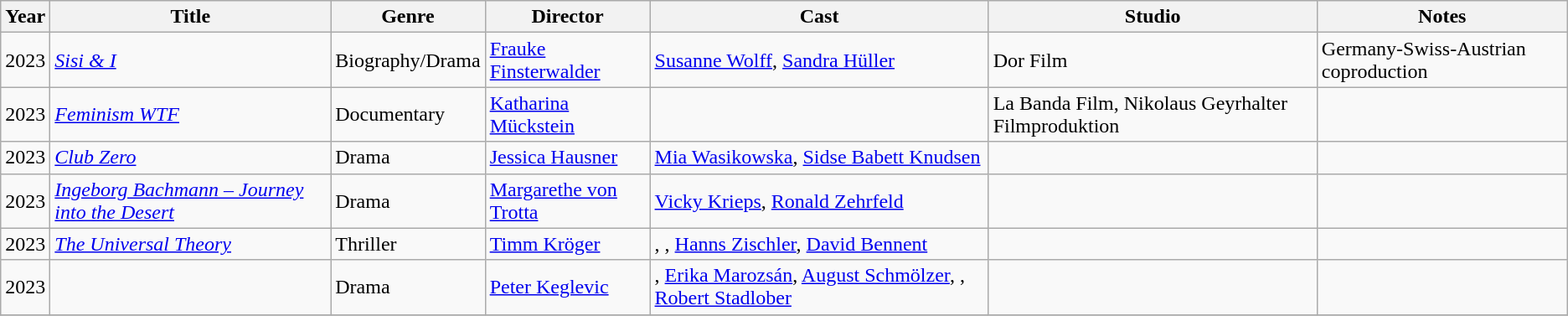<table class="wikitable">
<tr>
<th>Year</th>
<th>Title</th>
<th>Genre</th>
<th>Director</th>
<th>Cast</th>
<th>Studio</th>
<th>Notes</th>
</tr>
<tr>
<td>2023</td>
<td><em><a href='#'>Sisi & I</a></em></td>
<td>Biography/Drama</td>
<td><a href='#'>Frauke Finsterwalder</a></td>
<td><a href='#'>Susanne Wolff</a>, <a href='#'>Sandra Hüller</a></td>
<td>Dor Film</td>
<td>Germany-Swiss-Austrian coproduction</td>
</tr>
<tr>
<td>2023</td>
<td><em><a href='#'>Feminism WTF</a></em></td>
<td>Documentary</td>
<td><a href='#'>Katharina Mückstein</a></td>
<td></td>
<td>La Banda Film, Nikolaus Geyrhalter Filmproduktion</td>
<td></td>
</tr>
<tr>
<td>2023</td>
<td><em><a href='#'>Club Zero</a></em></td>
<td>Drama</td>
<td><a href='#'>Jessica Hausner</a></td>
<td><a href='#'>Mia Wasikowska</a>, <a href='#'>Sidse Babett Knudsen</a></td>
<td></td>
<td></td>
</tr>
<tr>
<td>2023</td>
<td><em><a href='#'>Ingeborg Bachmann – Journey into the Desert</a></em></td>
<td>Drama</td>
<td><a href='#'>Margarethe von Trotta</a></td>
<td><a href='#'>Vicky Krieps</a>, <a href='#'>Ronald Zehrfeld</a></td>
<td></td>
<td></td>
</tr>
<tr>
<td>2023</td>
<td><em><a href='#'>The Universal Theory</a></em></td>
<td>Thriller</td>
<td><a href='#'>Timm Kröger</a></td>
<td>, , <a href='#'>Hanns Zischler</a>, <a href='#'>David Bennent</a></td>
<td></td>
<td></td>
</tr>
<tr>
<td>2023</td>
<td><em></em></td>
<td>Drama</td>
<td><a href='#'>Peter Keglevic</a></td>
<td>, <a href='#'>Erika Marozsán</a>, <a href='#'>August Schmölzer</a>, , <a href='#'>Robert Stadlober</a></td>
<td></td>
<td></td>
</tr>
<tr>
</tr>
</table>
